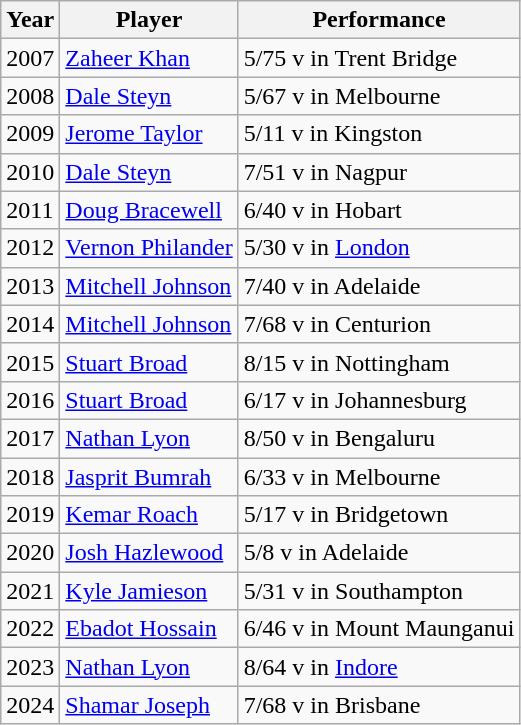<table class="wikitable">
<tr>
<th>Year</th>
<th>Player</th>
<th>Performance</th>
</tr>
<tr>
<td>2007</td>
<td> <a href='#'>Zaheer Khan</a></td>
<td>5/75 v  in Trent Bridge</td>
</tr>
<tr>
<td>2008</td>
<td> <a href='#'>Dale Steyn</a></td>
<td>5/67 v  in Melbourne</td>
</tr>
<tr>
<td>2009</td>
<td> <a href='#'>Jerome Taylor</a></td>
<td>5/11 v  in Kingston</td>
</tr>
<tr>
<td>2010</td>
<td> <a href='#'>Dale Steyn</a></td>
<td>7/51 v  in Nagpur</td>
</tr>
<tr>
<td>2011</td>
<td> <a href='#'>Doug Bracewell</a></td>
<td>6/40 v  in Hobart</td>
</tr>
<tr>
<td>2012</td>
<td> <a href='#'>Vernon Philander</a></td>
<td>5/30 v  in <a href='#'>London</a></td>
</tr>
<tr>
<td>2013</td>
<td> <a href='#'>Mitchell Johnson</a></td>
<td>7/40 v  in Adelaide</td>
</tr>
<tr>
<td>2014</td>
<td> <a href='#'>Mitchell Johnson</a></td>
<td>7/68 v  in Centurion</td>
</tr>
<tr>
<td>2015</td>
<td> <a href='#'>Stuart Broad</a></td>
<td>8/15 v  in Nottingham</td>
</tr>
<tr>
<td>2016</td>
<td> <a href='#'>Stuart Broad</a></td>
<td>6/17 v  in Johannesburg</td>
</tr>
<tr>
<td>2017</td>
<td> <a href='#'>Nathan Lyon</a></td>
<td>8/50 v  in Bengaluru</td>
</tr>
<tr>
<td>2018</td>
<td> <a href='#'>Jasprit Bumrah</a></td>
<td>6/33 v  in Melbourne</td>
</tr>
<tr>
<td>2019</td>
<td> <a href='#'>Kemar Roach</a></td>
<td>5/17 v  in Bridgetown</td>
</tr>
<tr>
<td>2020</td>
<td> <a href='#'>Josh Hazlewood</a></td>
<td>5/8 v  in Adelaide</td>
</tr>
<tr>
<td>2021</td>
<td> <a href='#'>Kyle Jamieson</a></td>
<td>5/31 v  in Southampton</td>
</tr>
<tr>
<td>2022</td>
<td> <a href='#'>Ebadot Hossain</a></td>
<td>6/46 v  in Mount Maunganui</td>
</tr>
<tr>
<td>2023</td>
<td> <a href='#'>Nathan Lyon</a></td>
<td>8/64 v  in <a href='#'>Indore</a></td>
</tr>
<tr>
<td>2024</td>
<td> <a href='#'>Shamar Joseph</a></td>
<td>7/68 v  in Brisbane</td>
</tr>
</table>
